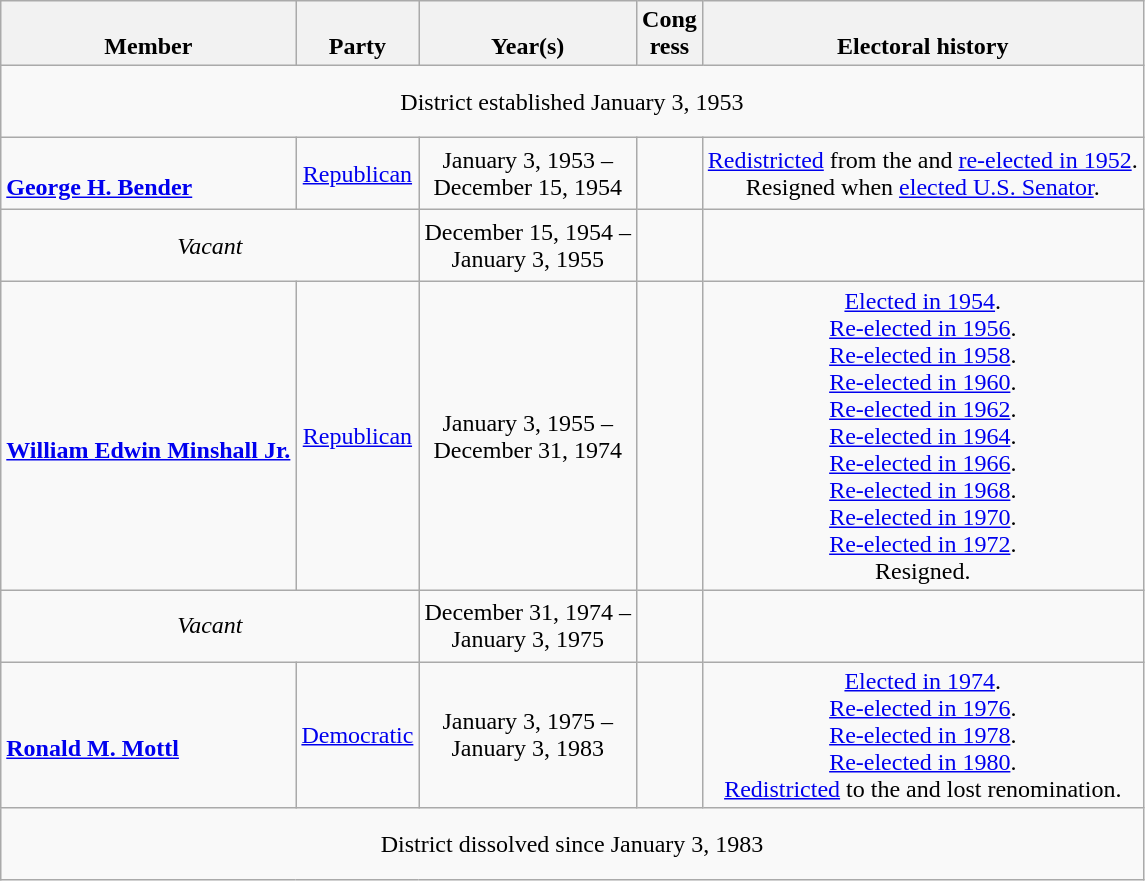<table class=wikitable style="text-align:center">
<tr valign=bottom>
<th>Member</th>
<th>Party</th>
<th>Year(s)</th>
<th>Cong<br>ress</th>
<th>Electoral history</th>
</tr>
<tr style="height:3em">
<td colspan=5>District established January 3, 1953</td>
</tr>
<tr style="height:3em">
<td align=left><br><strong><a href='#'>George H. Bender</a></strong><br></td>
<td><a href='#'>Republican</a></td>
<td nowrap>January 3, 1953 –<br>December 15, 1954</td>
<td></td>
<td><a href='#'>Redistricted</a> from the  and <a href='#'>re-elected in 1952</a>.<br> Resigned when <a href='#'>elected U.S. Senator</a>.</td>
</tr>
<tr style="height:3em">
<td colspan=2><em>Vacant</em></td>
<td nowrap>December 15, 1954 –<br>January 3, 1955</td>
<td></td>
<td></td>
</tr>
<tr style="height:3em">
<td align=left><br><strong><a href='#'>William Edwin Minshall Jr.</a></strong><br></td>
<td><a href='#'>Republican</a></td>
<td nowrap>January 3, 1955 –<br>December 31, 1974</td>
<td></td>
<td><a href='#'>Elected in 1954</a>.<br><a href='#'>Re-elected in 1956</a>.<br><a href='#'>Re-elected in 1958</a>.<br><a href='#'>Re-elected in 1960</a>.<br><a href='#'>Re-elected in 1962</a>.<br><a href='#'>Re-elected in 1964</a>.<br><a href='#'>Re-elected in 1966</a>.<br><a href='#'>Re-elected in 1968</a>.<br><a href='#'>Re-elected in 1970</a>.<br><a href='#'>Re-elected in 1972</a>.<br>Resigned.</td>
</tr>
<tr style="height:3em">
<td colspan=2><em>Vacant</em></td>
<td nowrap>December 31, 1974 –<br>January 3, 1975</td>
<td></td>
<td></td>
</tr>
<tr style="height:3em">
<td align=left><br><strong><a href='#'>Ronald M. Mottl</a></strong><br></td>
<td><a href='#'>Democratic</a></td>
<td nowrap>January 3, 1975 –<br>January 3, 1983</td>
<td></td>
<td><a href='#'>Elected in 1974</a>.<br><a href='#'>Re-elected in 1976</a>.<br><a href='#'>Re-elected in 1978</a>.<br><a href='#'>Re-elected in 1980</a>.<br><a href='#'>Redistricted</a> to the  and lost renomination.</td>
</tr>
<tr style="height:3em">
<td colspan=5>District dissolved since January 3, 1983</td>
</tr>
</table>
